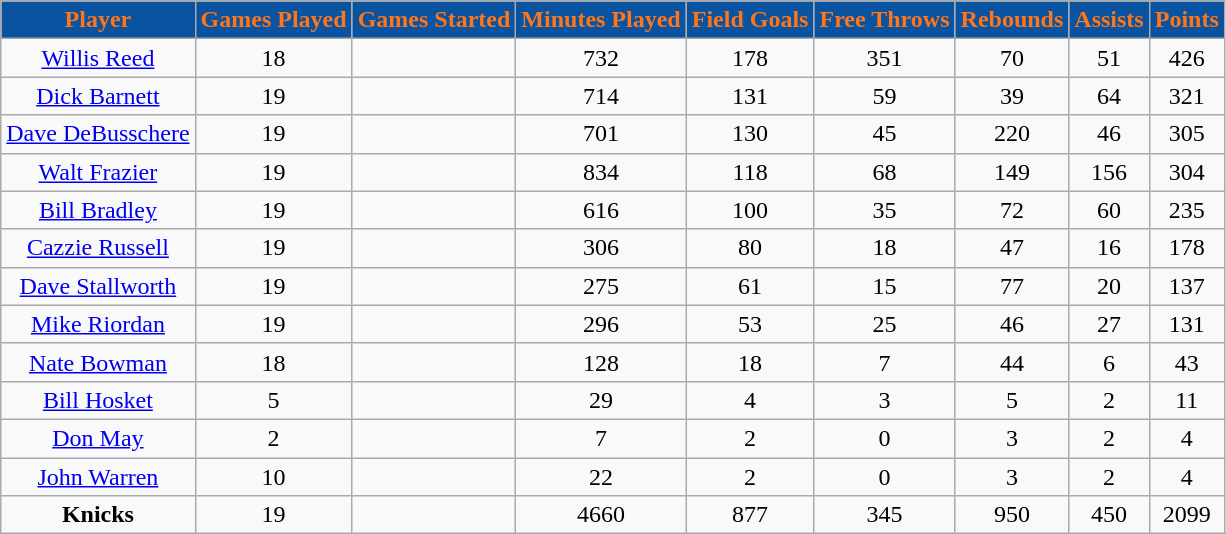<table class="wikitable">
<tr>
<th style="color:#FF7518; background:#0953a0;">Player</th>
<th style="color:#FF7518; background:#0953a0;">Games Played</th>
<th style="color:#FF7518; background:#0953a0;">Games Started</th>
<th style="color:#FF7518; background:#0953a0;">Minutes Played</th>
<th style="color:#FF7518; background:#0953a0;">Field Goals</th>
<th style="color:#FF7518; background:#0953a0;">Free Throws</th>
<th style="color:#FF7518; background:#0953a0;">Rebounds</th>
<th style="color:#FF7518; background:#0953a0;">Assists</th>
<th style="color:#FF7518; background:#0953a0;">Points</th>
</tr>
<tr align="center">
<td><a href='#'>Willis Reed</a></td>
<td>18</td>
<td></td>
<td>732</td>
<td>178</td>
<td>351</td>
<td>70</td>
<td>51</td>
<td>426</td>
</tr>
<tr align="center">
<td><a href='#'>Dick Barnett</a></td>
<td>19</td>
<td></td>
<td>714</td>
<td>131</td>
<td>59</td>
<td>39</td>
<td>64</td>
<td>321</td>
</tr>
<tr align="center">
<td><a href='#'>Dave DeBusschere</a></td>
<td>19</td>
<td></td>
<td>701</td>
<td>130</td>
<td>45</td>
<td>220</td>
<td>46</td>
<td>305</td>
</tr>
<tr align="center">
<td><a href='#'>Walt Frazier</a></td>
<td>19</td>
<td></td>
<td>834</td>
<td>118</td>
<td>68</td>
<td>149</td>
<td>156</td>
<td>304</td>
</tr>
<tr align="center">
<td><a href='#'>Bill Bradley</a></td>
<td>19</td>
<td></td>
<td>616</td>
<td>100</td>
<td>35</td>
<td>72</td>
<td>60</td>
<td>235</td>
</tr>
<tr align="center">
<td><a href='#'>Cazzie Russell</a></td>
<td>19</td>
<td></td>
<td>306</td>
<td>80</td>
<td>18</td>
<td>47</td>
<td>16</td>
<td>178</td>
</tr>
<tr align="center">
<td><a href='#'>Dave Stallworth</a></td>
<td>19</td>
<td></td>
<td>275</td>
<td>61</td>
<td>15</td>
<td>77</td>
<td>20</td>
<td>137</td>
</tr>
<tr align="center">
<td><a href='#'>Mike Riordan</a></td>
<td>19</td>
<td></td>
<td>296</td>
<td>53</td>
<td>25</td>
<td>46</td>
<td>27</td>
<td>131</td>
</tr>
<tr align="center">
<td><a href='#'>Nate Bowman</a></td>
<td>18</td>
<td></td>
<td>128</td>
<td>18</td>
<td>7</td>
<td>44</td>
<td>6</td>
<td>43</td>
</tr>
<tr align="center">
<td><a href='#'>Bill Hosket</a></td>
<td>5</td>
<td></td>
<td>29</td>
<td>4</td>
<td>3</td>
<td>5</td>
<td>2</td>
<td>11</td>
</tr>
<tr align="center">
<td><a href='#'>Don May</a></td>
<td>2</td>
<td></td>
<td>7</td>
<td>2</td>
<td>0</td>
<td>3</td>
<td>2</td>
<td>4</td>
</tr>
<tr align="center">
<td><a href='#'>John Warren</a></td>
<td>10</td>
<td></td>
<td>22</td>
<td>2</td>
<td>0</td>
<td>3</td>
<td>2</td>
<td>4</td>
</tr>
<tr align="center">
<td><strong>Knicks</strong></td>
<td>19</td>
<td></td>
<td>4660</td>
<td>877</td>
<td>345</td>
<td>950</td>
<td>450</td>
<td>2099</td>
</tr>
</table>
